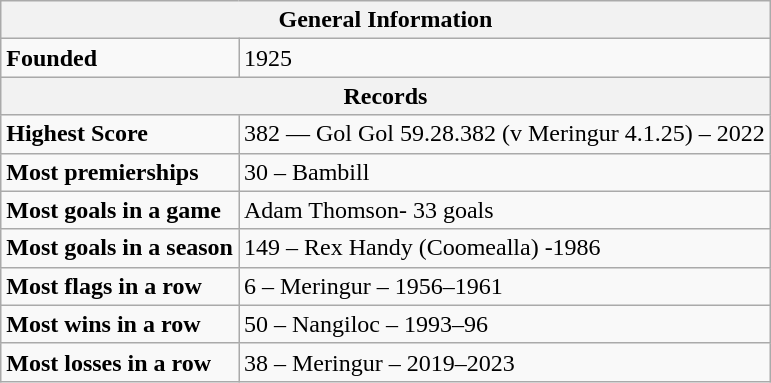<table class="wikitable">
<tr>
<th colspan="2" bgcolor="#b0c4de"><strong>General Information</strong></th>
</tr>
<tr style="vertical-align: top;">
<td><strong>Founded</strong></td>
<td>1925</td>
</tr>
<tr>
<th colspan="2" bgcolor="#b0c4de"><strong>Records</strong></th>
</tr>
<tr style="vertical-align: top;">
<td><strong>Highest Score</strong></td>
<td>382 — Gol Gol 59.28.382 (v Meringur 4.1.25) – 2022</td>
</tr>
<tr>
<td><strong>Most premierships</strong></td>
<td>30 – Bambill</td>
</tr>
<tr>
<td><strong>Most goals in a game</strong></td>
<td>Adam Thomson- 33 goals</td>
</tr>
<tr 33 - Adam Thomson (Gol Gol) - 2022>
<td><strong>Most goals in a season</strong></td>
<td>149 – Rex Handy (Coomealla) -1986</td>
</tr>
<tr>
<td><strong>Most flags in a row</strong></td>
<td>6 – Meringur – 1956–1961</td>
</tr>
<tr>
<td><strong>Most wins in a row</strong></td>
<td>50 – Nangiloc – 1993–96</td>
</tr>
<tr>
<td><strong>Most losses in a row</strong></td>
<td>38 – Meringur – 2019–2023</td>
</tr>
</table>
